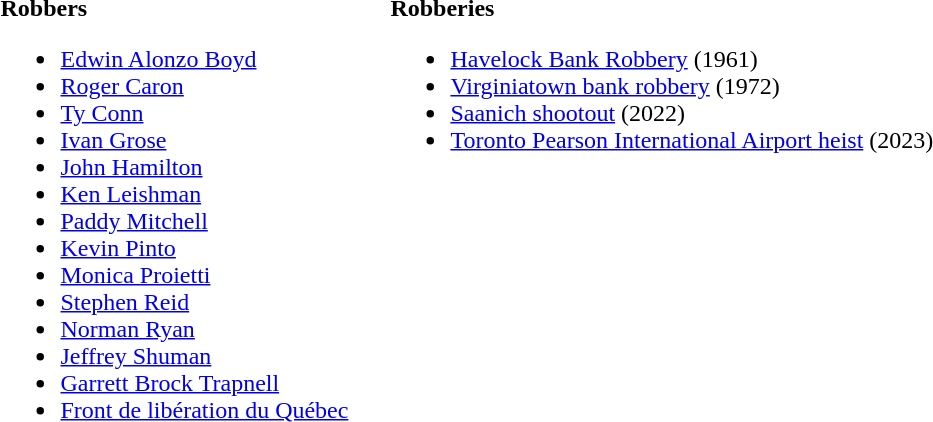<table>
<tr>
<td><br><strong>Robbers</strong><ul><li><a href='#'>Edwin Alonzo Boyd</a></li><li><a href='#'>Roger Caron</a></li><li><a href='#'>Ty Conn</a></li><li><a href='#'>Ivan Grose</a></li><li><a href='#'>John Hamilton</a></li><li><a href='#'>Ken Leishman</a></li><li><a href='#'>Paddy Mitchell</a></li><li><a href='#'>Kevin Pinto</a></li><li><a href='#'>Monica Proietti</a></li><li><a href='#'>Stephen Reid</a></li><li><a href='#'>Norman Ryan</a></li><li><a href='#'>Jeffrey Shuman</a></li><li><a href='#'>Garrett Brock Trapnell</a></li><li><a href='#'>Front de libération du Québec</a></li></ul></td>
<td width=20></td>
<td valign="top"><br><strong>Robberies</strong><ul><li><a href='#'>Havelock Bank Robbery</a> (1961)</li><li><a href='#'>Virginiatown bank robbery</a> (1972)</li><li><a href='#'>Saanich shootout</a> (2022)</li><li><a href='#'>Toronto Pearson International Airport heist</a> (2023)</li></ul></td>
</tr>
</table>
